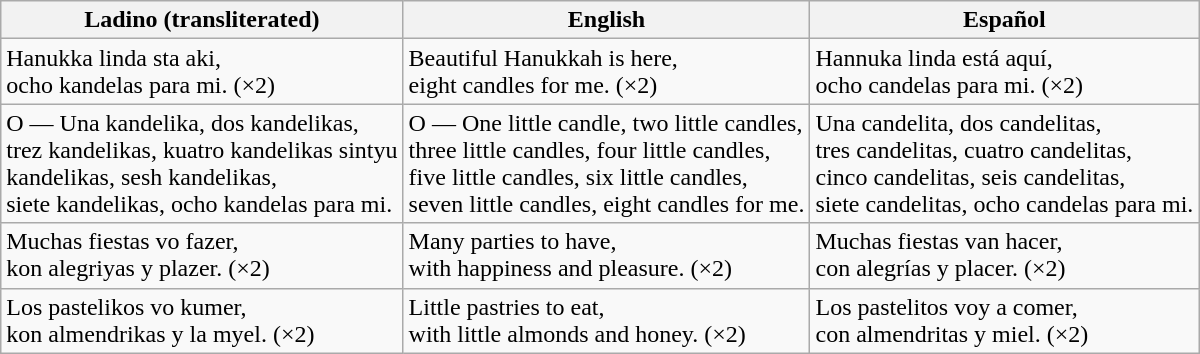<table class="wikitable">
<tr>
<th>Ladino (transliterated)</th>
<th>English</th>
<th>Español</th>
</tr>
<tr>
<td>Hanukka linda sta aki,<br>ocho kandelas para mi. (×2)</td>
<td>Beautiful Hanukkah is here,<br>eight candles for me. (×2)</td>
<td>Hannuka linda está aquí,<br>ocho candelas para mi. (×2)</td>
</tr>
<tr>
<td>O — Una kandelika, dos kandelikas,<br>trez kandelikas, kuatro kandelikas sintyu<br>kandelikas, sesh kandelikas,<br>siete kandelikas, ocho kandelas para mi.</td>
<td>O — One little candle, two little candles,<br>three little candles, four little candles,<br>five little candles, six little candles,<br>seven little candles, eight candles for me.</td>
<td>Una candelita, dos candelitas,<br>tres candelitas, cuatro candelitas,<br>cinco candelitas, seis candelitas,<br>siete candelitas, ocho candelas para mi.</td>
</tr>
<tr>
<td>Muchas fiestas vo fazer,<br>kon alegriyas y plazer. (×2)</td>
<td>Many parties to have,<br>with happiness and pleasure. (×2)</td>
<td>Muchas fiestas van hacer,<br>con alegrías y placer. (×2)</td>
</tr>
<tr>
<td>Los pastelikos vo kumer,<br>kon almendrikas y la myel. (×2)</td>
<td>Little pastries to eat,<br>with little almonds and honey. (×2)</td>
<td>Los pastelitos voy a comer,<br>con almendritas y miel. (×2)</td>
</tr>
</table>
